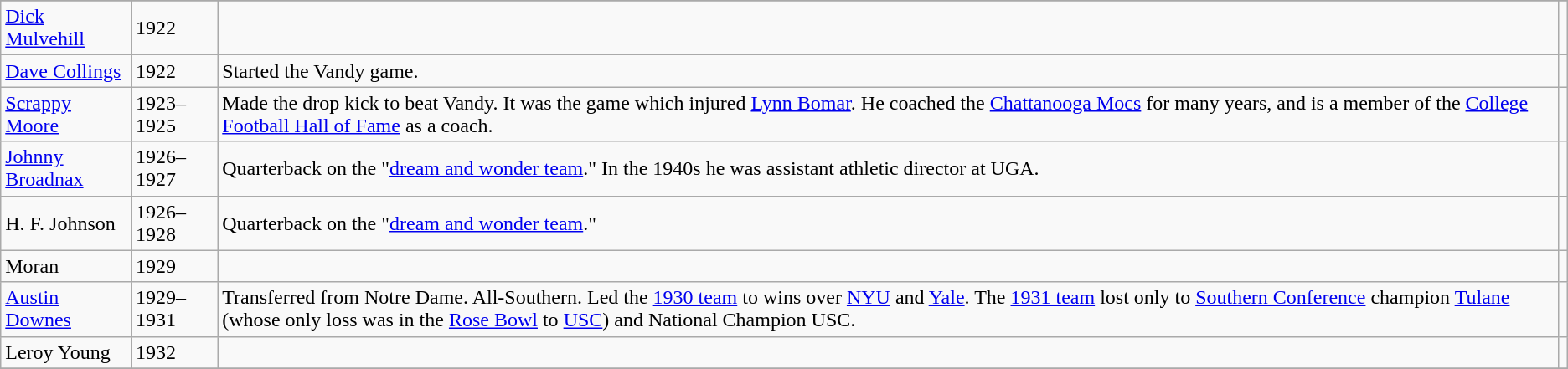<table class="wikitable sortable" style="text-align:left;">
<tr>
</tr>
<tr>
<td><a href='#'>Dick Mulvehill</a></td>
<td>1922</td>
<td></td>
<td></td>
</tr>
<tr>
<td><a href='#'>Dave Collings</a></td>
<td>1922</td>
<td>Started the Vandy game.</td>
<td></td>
</tr>
<tr>
<td><a href='#'>Scrappy Moore</a></td>
<td>1923–1925</td>
<td>Made the drop kick to beat Vandy. It was the game which injured <a href='#'>Lynn Bomar</a>. He coached the <a href='#'>Chattanooga Mocs</a> for many years, and is a member of the <a href='#'>College Football Hall of Fame</a> as a coach.</td>
<td></td>
</tr>
<tr>
<td><a href='#'>Johnny Broadnax</a></td>
<td>1926–1927</td>
<td>Quarterback on the "<a href='#'>dream and wonder team</a>." In the 1940s he was assistant athletic director at UGA.</td>
<td></td>
</tr>
<tr>
<td>H. F. Johnson</td>
<td>1926–1928</td>
<td>Quarterback on the "<a href='#'>dream and wonder team</a>."</td>
<td></td>
</tr>
<tr>
<td>Moran</td>
<td>1929</td>
<td></td>
<td></td>
</tr>
<tr>
<td><a href='#'>Austin Downes</a></td>
<td>1929–1931</td>
<td>Transferred from Notre Dame. All-Southern. Led the <a href='#'>1930 team</a> to wins over <a href='#'>NYU</a> and <a href='#'>Yale</a>. The <a href='#'>1931 team</a> lost only to <a href='#'>Southern Conference</a> champion <a href='#'>Tulane</a> (whose only loss was in the <a href='#'>Rose Bowl</a> to <a href='#'>USC</a>) and National Champion USC.</td>
<td></td>
</tr>
<tr>
<td>Leroy Young</td>
<td>1932</td>
<td></td>
<td></td>
</tr>
<tr>
</tr>
</table>
